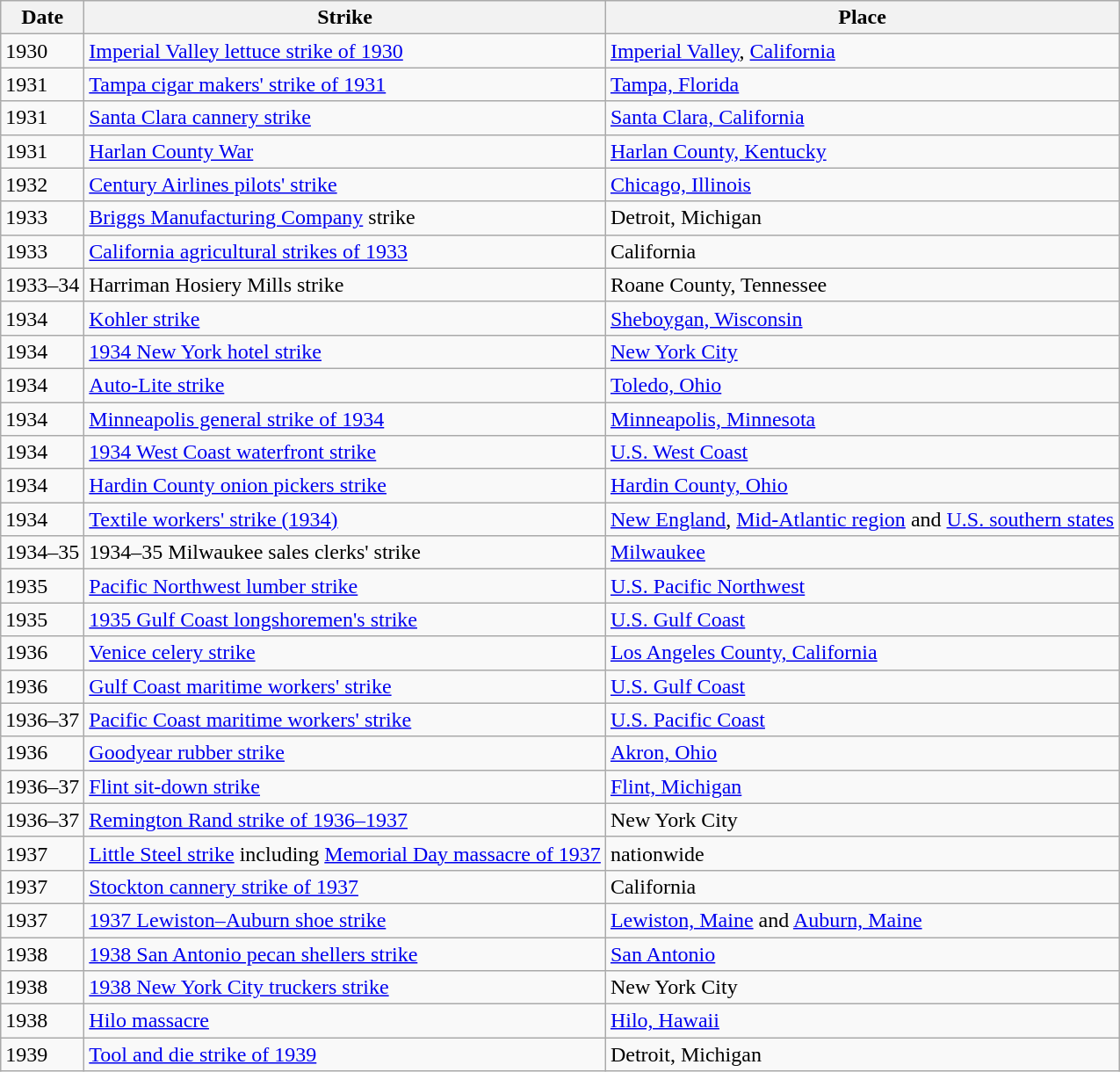<table class="wikitable sortable">
<tr>
<th>Date</th>
<th>Strike</th>
<th>Place</th>
</tr>
<tr>
<td>1930</td>
<td><a href='#'>Imperial Valley lettuce strike of 1930</a></td>
<td><a href='#'>Imperial Valley</a>, <a href='#'>California</a></td>
</tr>
<tr>
<td>1931</td>
<td><a href='#'>Tampa cigar makers' strike of 1931</a></td>
<td><a href='#'>Tampa, Florida</a></td>
</tr>
<tr>
<td>1931</td>
<td><a href='#'>Santa Clara cannery strike</a></td>
<td><a href='#'>Santa Clara, California</a></td>
</tr>
<tr>
<td>1931</td>
<td><a href='#'>Harlan County War</a></td>
<td><a href='#'>Harlan County, Kentucky</a></td>
</tr>
<tr>
<td>1932</td>
<td><a href='#'>Century Airlines pilots' strike</a></td>
<td><a href='#'>Chicago, Illinois</a></td>
</tr>
<tr>
<td>1933</td>
<td><a href='#'>Briggs Manufacturing Company</a> strike</td>
<td>Detroit, Michigan</td>
</tr>
<tr>
<td>1933</td>
<td><a href='#'>California agricultural strikes of 1933</a></td>
<td>California</td>
</tr>
<tr>
<td>1933–34</td>
<td>Harriman Hosiery Mills strike</td>
<td>Roane County, Tennessee</td>
</tr>
<tr>
<td>1934</td>
<td><a href='#'>Kohler strike</a></td>
<td><a href='#'>Sheboygan, Wisconsin</a></td>
</tr>
<tr>
<td>1934</td>
<td><a href='#'>1934 New York hotel strike</a></td>
<td><a href='#'>New York City</a></td>
</tr>
<tr>
<td>1934</td>
<td><a href='#'>Auto-Lite strike</a></td>
<td><a href='#'>Toledo, Ohio</a></td>
</tr>
<tr>
<td>1934</td>
<td><a href='#'>Minneapolis general strike of 1934</a></td>
<td><a href='#'>Minneapolis, Minnesota</a></td>
</tr>
<tr>
<td>1934</td>
<td><a href='#'>1934 West Coast waterfront strike</a></td>
<td><a href='#'>U.S. West Coast</a></td>
</tr>
<tr>
<td>1934</td>
<td><a href='#'>Hardin County onion pickers strike</a></td>
<td><a href='#'>Hardin County, Ohio</a></td>
</tr>
<tr>
<td>1934</td>
<td><a href='#'>Textile workers' strike (1934)</a></td>
<td><a href='#'>New England</a>, <a href='#'>Mid-Atlantic region</a> and <a href='#'>U.S. southern states</a></td>
</tr>
<tr>
<td>1934–35</td>
<td>1934–35 Milwaukee sales clerks' strike</td>
<td><a href='#'>Milwaukee</a></td>
</tr>
<tr>
<td>1935</td>
<td><a href='#'>Pacific Northwest lumber strike</a></td>
<td><a href='#'>U.S. Pacific Northwest</a></td>
</tr>
<tr>
<td>1935</td>
<td><a href='#'>1935 Gulf Coast longshoremen's strike</a></td>
<td><a href='#'>U.S. Gulf Coast</a></td>
</tr>
<tr>
<td>1936</td>
<td><a href='#'>Venice celery strike</a></td>
<td><a href='#'>Los Angeles County, California</a></td>
</tr>
<tr>
<td>1936</td>
<td><a href='#'>Gulf Coast maritime workers' strike</a></td>
<td><a href='#'>U.S. Gulf Coast</a></td>
</tr>
<tr>
<td>1936–37</td>
<td><a href='#'>Pacific Coast maritime workers' strike</a></td>
<td><a href='#'>U.S. Pacific Coast</a></td>
</tr>
<tr>
<td>1936</td>
<td><a href='#'>Goodyear rubber strike</a></td>
<td><a href='#'>Akron, Ohio</a></td>
</tr>
<tr>
<td>1936–37</td>
<td><a href='#'>Flint sit-down strike</a></td>
<td><a href='#'>Flint, Michigan</a></td>
</tr>
<tr>
<td>1936–37</td>
<td><a href='#'>Remington Rand strike of 1936–1937</a></td>
<td>New York City</td>
</tr>
<tr>
<td>1937</td>
<td><a href='#'>Little Steel strike</a> including <a href='#'>Memorial Day massacre of 1937</a></td>
<td>nationwide</td>
</tr>
<tr>
<td>1937</td>
<td><a href='#'>Stockton cannery strike of 1937</a></td>
<td>California</td>
</tr>
<tr>
<td>1937</td>
<td><a href='#'>1937 Lewiston–Auburn shoe strike</a></td>
<td><a href='#'>Lewiston, Maine</a> and <a href='#'>Auburn, Maine</a></td>
</tr>
<tr>
<td>1938</td>
<td><a href='#'>1938 San Antonio pecan shellers strike</a></td>
<td><a href='#'>San Antonio</a></td>
</tr>
<tr>
<td>1938</td>
<td><a href='#'>1938 New York City truckers strike</a></td>
<td>New York City</td>
</tr>
<tr>
<td>1938</td>
<td><a href='#'>Hilo massacre</a></td>
<td><a href='#'>Hilo, Hawaii</a></td>
</tr>
<tr>
<td>1939</td>
<td><a href='#'>Tool and die strike of 1939</a></td>
<td>Detroit, Michigan</td>
</tr>
</table>
